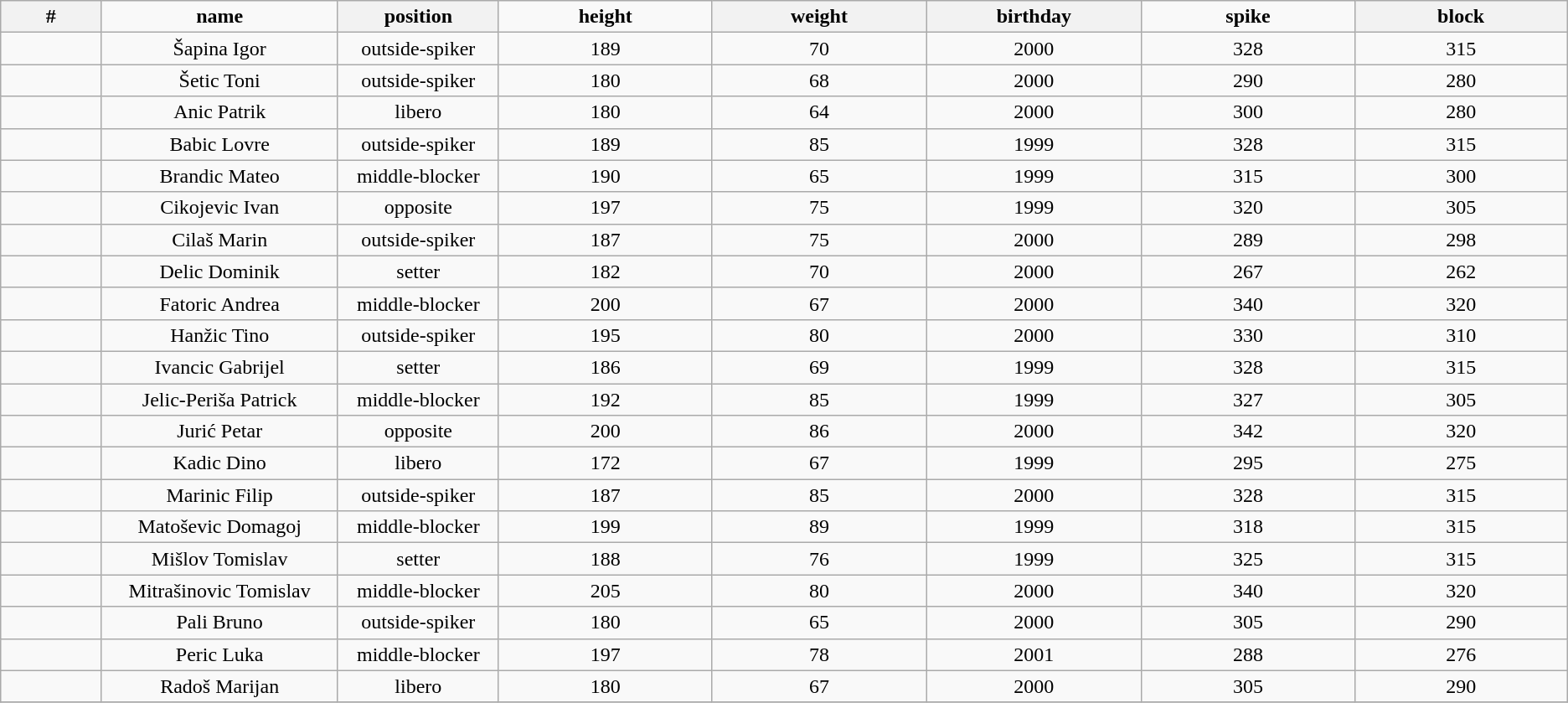<table class="wikitable sortable" style="text-align:center;">
<tr>
<th style="width:5em">#</th>
<td style="width:12em"><strong>name</strong></td>
<th style="width:8em"><strong>position</strong></th>
<td style="width:11em"><strong>height</strong></td>
<th style="width:11em"><strong>weight</strong></th>
<th style="width:11em"><strong>birthday</strong></th>
<td style="width:11em"><strong>spike</strong></td>
<th style="width:11em"><strong>block</strong></th>
</tr>
<tr>
<td></td>
<td>Šapina Igor</td>
<td>outside-spiker</td>
<td>189</td>
<td>70</td>
<td>2000</td>
<td>328</td>
<td>315</td>
</tr>
<tr>
<td></td>
<td>Šetic Toni</td>
<td>outside-spiker</td>
<td>180</td>
<td>68</td>
<td>2000</td>
<td>290</td>
<td>280</td>
</tr>
<tr>
<td></td>
<td>Anic Patrik</td>
<td>libero</td>
<td>180</td>
<td>64</td>
<td>2000</td>
<td>300</td>
<td>280</td>
</tr>
<tr>
<td></td>
<td>Babic Lovre</td>
<td>outside-spiker</td>
<td>189</td>
<td>85</td>
<td>1999</td>
<td>328</td>
<td>315</td>
</tr>
<tr>
<td></td>
<td>Brandic Mateo</td>
<td>middle-blocker</td>
<td>190</td>
<td>65</td>
<td>1999</td>
<td>315</td>
<td>300</td>
</tr>
<tr>
<td></td>
<td>Cikojevic Ivan</td>
<td>opposite</td>
<td>197</td>
<td>75</td>
<td>1999</td>
<td>320</td>
<td>305</td>
</tr>
<tr>
<td></td>
<td>Cilaš Marin</td>
<td>outside-spiker</td>
<td>187</td>
<td>75</td>
<td>2000</td>
<td>289</td>
<td>298</td>
</tr>
<tr>
<td></td>
<td>Delic Dominik</td>
<td>setter</td>
<td>182</td>
<td>70</td>
<td>2000</td>
<td>267</td>
<td>262</td>
</tr>
<tr>
<td></td>
<td>Fatoric Andrea</td>
<td>middle-blocker</td>
<td>200</td>
<td>67</td>
<td>2000</td>
<td>340</td>
<td>320</td>
</tr>
<tr>
<td></td>
<td>Hanžic Tino</td>
<td>outside-spiker</td>
<td>195</td>
<td>80</td>
<td>2000</td>
<td>330</td>
<td>310</td>
</tr>
<tr>
<td></td>
<td>Ivancic Gabrijel</td>
<td>setter</td>
<td>186</td>
<td>69</td>
<td>1999</td>
<td>328</td>
<td>315</td>
</tr>
<tr>
<td></td>
<td>Jelic-Periša Patrick</td>
<td>middle-blocker</td>
<td>192</td>
<td>85</td>
<td>1999</td>
<td>327</td>
<td>305</td>
</tr>
<tr>
<td></td>
<td>Jurić Petar</td>
<td>opposite</td>
<td>200</td>
<td>86</td>
<td>2000</td>
<td>342</td>
<td>320</td>
</tr>
<tr>
<td></td>
<td>Kadic Dino</td>
<td>libero</td>
<td>172</td>
<td>67</td>
<td>1999</td>
<td>295</td>
<td>275</td>
</tr>
<tr>
<td></td>
<td>Marinic Filip</td>
<td>outside-spiker</td>
<td>187</td>
<td>85</td>
<td>2000</td>
<td>328</td>
<td>315</td>
</tr>
<tr>
<td></td>
<td>Matoševic Domagoj</td>
<td>middle-blocker</td>
<td>199</td>
<td>89</td>
<td>1999</td>
<td>318</td>
<td>315</td>
</tr>
<tr>
<td></td>
<td>Mišlov Tomislav</td>
<td>setter</td>
<td>188</td>
<td>76</td>
<td>1999</td>
<td>325</td>
<td>315</td>
</tr>
<tr>
<td></td>
<td>Mitrašinovic Tomislav</td>
<td>middle-blocker</td>
<td>205</td>
<td>80</td>
<td>2000</td>
<td>340</td>
<td>320</td>
</tr>
<tr>
<td></td>
<td>Pali Bruno</td>
<td>outside-spiker</td>
<td>180</td>
<td>65</td>
<td>2000</td>
<td>305</td>
<td>290</td>
</tr>
<tr>
<td></td>
<td>Peric Luka</td>
<td>middle-blocker</td>
<td>197</td>
<td>78</td>
<td>2001</td>
<td>288</td>
<td>276</td>
</tr>
<tr>
<td></td>
<td>Radoš Marijan</td>
<td>libero</td>
<td>180</td>
<td>67</td>
<td>2000</td>
<td>305</td>
<td>290</td>
</tr>
<tr>
</tr>
</table>
